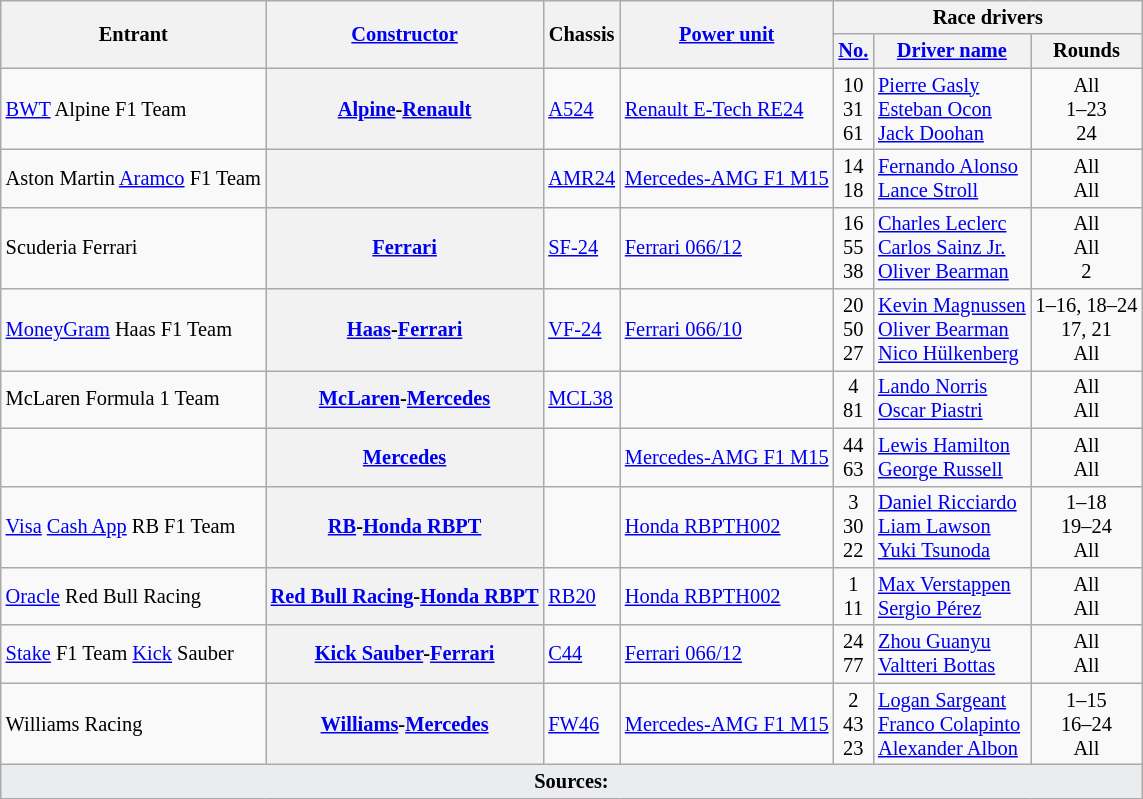<table class="wikitable sortable" style="font-size:85%">
<tr>
<th scope="col" rowspan="2">Entrant</th>
<th scope="col" rowspan="2"><a href='#'>Constructor</a></th>
<th rowspan="2" class="unsortable">Chassis</th>
<th scope="col" rowspan="2" nowrap><a href='#'>Power unit</a></th>
<th colspan="3" scope="col" class="unsortable">Race drivers</th>
</tr>
<tr>
<th scope="col" class="unsortable"><a href='#'>No.</a></th>
<th scope="col" class="unsortable"><a href='#'>Driver name</a></th>
<th class="unsortable" nowrap>Rounds</th>
</tr>
<tr>
<td data-sort-value="Alpine"><a href='#'>BWT</a> Alpine F1 Team</td>
<th><a href='#'>Alpine</a>-<a href='#'>Renault</a></th>
<td><a href='#'>A524</a></td>
<td><a href='#'>Renault E-Tech RE24</a></td>
<td style="text-align:center">10<br>31<br>61</td>
<td><a href='#'>Pierre Gasly</a><br><a href='#'>Esteban Ocon</a><br><a href='#'>Jack Doohan</a></td>
<td align="center" nowrap>All<br>1–23<br>24</td>
</tr>
<tr>
<td data-sort-value="Aston Martin">Aston Martin <a href='#'>Aramco</a> F1 Team</td>
<th></th>
<td><a href='#'>AMR24</a></td>
<td><a href='#'>Mercedes-AMG F1 M15</a></td>
<td style="text-align:center">14<br>18</td>
<td><a href='#'>Fernando Alonso</a><br><a href='#'>Lance Stroll</a></td>
<td align="center" nowrap>All<br>All</td>
</tr>
<tr>
<td data-sort-value="Ferrari">Scuderia Ferrari</td>
<th><a href='#'>Ferrari</a></th>
<td><a href='#'>SF-24</a></td>
<td><a href='#'>Ferrari 066/12</a></td>
<td style="text-align:center">16<br>55<br>38</td>
<td><a href='#'>Charles Leclerc</a><br><a href='#'>Carlos Sainz Jr.</a><br><a href='#'>Oliver Bearman</a></td>
<td align="center" nowrap>All<br>All<br>2</td>
</tr>
<tr>
<td data-sort-value="Haas"><a href='#'>MoneyGram</a> Haas F1 Team</td>
<th><a href='#'>Haas</a>-<a href='#'>Ferrari</a></th>
<td><a href='#'>VF-24</a></td>
<td><a href='#'>Ferrari 066/10</a></td>
<td style="text-align:center">20<br>50<br>27</td>
<td Nowrap><a href='#'>Kevin Magnussen</a><br><a href='#'>Oliver Bearman</a> <br><a href='#'>Nico Hülkenberg</a></td>
<td align="center" nowrap>1–16, 18–24<br>17, 21<br>All</td>
</tr>
<tr>
<td data-sort-value="McLaren">McLaren Formula 1 Team</td>
<th><a href='#'>McLaren</a>-<a href='#'>Mercedes</a></th>
<td><a href='#'>MCL38</a></td>
<td></td>
<td style="text-align:center">4<br>81</td>
<td><a href='#'>Lando Norris</a><br><a href='#'>Oscar Piastri</a></td>
<td align="center" nowrap>All<br>All</td>
</tr>
<tr>
<td data-sort-value="Mercedes"></td>
<th><a href='#'>Mercedes</a></th>
<td></td>
<td><a href='#'>Mercedes-AMG F1 M15</a></td>
<td style="text-align:center">44<br>63</td>
<td><a href='#'>Lewis Hamilton</a><br><a href='#'>George Russell</a></td>
<td align="center" nowrap>All<br>All</td>
</tr>
<tr>
<td data-sort-value="RB"><a href='#'>Visa</a> <a href='#'>Cash App</a> RB F1 Team</td>
<th><a href='#'>RB</a>-<a href='#'>Honda RBPT</a></th>
<td></td>
<td><a href='#'>Honda RBPTH002</a></td>
<td style="text-align:center">3<br>30<br>22</td>
<td><a href='#'>Daniel Ricciardo</a><br><a href='#'>Liam Lawson</a><br><a href='#'>Yuki Tsunoda</a></td>
<td align="center" nowrap>1–18<br>19–24<br>All</td>
</tr>
<tr>
<td data-sort-value="Red Bull Racing"><a href='#'>Oracle</a> Red Bull Racing</td>
<th><a href='#'>Red Bull Racing</a>-<a href='#'>Honda RBPT</a></th>
<td><a href='#'>RB20</a></td>
<td><a href='#'>Honda RBPTH002</a></td>
<td style="text-align:center">1<br>11</td>
<td><a href='#'>Max Verstappen</a><br><a href='#'>Sergio Pérez</a></td>
<td align="center" nowrap>All<br>All</td>
</tr>
<tr>
<td data-sort-value="Sauber"><a href='#'>Stake</a> F1 Team <a href='#'>Kick</a> Sauber</td>
<th><a href='#'>Kick Sauber</a>-<a href='#'>Ferrari</a></th>
<td><a href='#'>C44</a></td>
<td><a href='#'>Ferrari 066/12</a></td>
<td style="text-align:center">24<br>77</td>
<td><a href='#'>Zhou Guanyu</a><br><a href='#'>Valtteri Bottas</a></td>
<td align="center" nowrap>All<br>All</td>
</tr>
<tr>
<td data-sort-value="Williams">Williams Racing</td>
<th><a href='#'>Williams</a>-<a href='#'>Mercedes</a></th>
<td><a href='#'>FW46</a></td>
<td><a href='#'>Mercedes-AMG F1 M15</a></td>
<td style="text-align:center">2<br>43<br>23</td>
<td><a href='#'>Logan Sargeant</a><br><a href='#'>Franco Colapinto</a><br><a href='#'>Alexander Albon</a></td>
<td align="center" nowrap>1–15<br>16–24<br>All</td>
</tr>
<tr class="sortbottom">
<td colspan="7" style="background-color:#EAECF0;text-align:center"><strong>Sources:</strong></td>
</tr>
</table>
